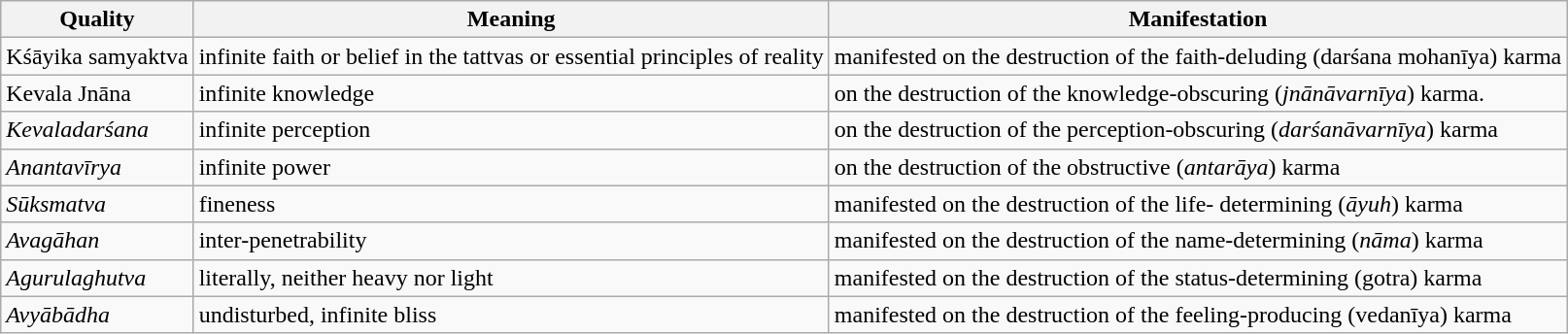<table class="wikitable">
<tr>
<th>Quality</th>
<th>Meaning</th>
<th>Manifestation</th>
</tr>
<tr>
<td>Kśāyika samyaktva</td>
<td>infinite faith or belief in the tattvas or essential principles of reality</td>
<td>manifested on the destruction of the faith-deluding (darśana mohanīya) karma</td>
</tr>
<tr>
<td>Kevala Jnāna</td>
<td>infinite knowledge</td>
<td>on the destruction of the knowledge-obscuring (<em>jnānāvarnīya</em>) karma.</td>
</tr>
<tr>
<td><em>Kevaladarśana</em></td>
<td>infinite perception</td>
<td>on the destruction of the perception-obscuring (<em>darśanāvarnīya</em>) karma</td>
</tr>
<tr>
<td><em>Anantavīrya</em></td>
<td>infinite power</td>
<td>on the destruction of the obstructive (<em>antarāya</em>) karma</td>
</tr>
<tr>
<td><em>Sūksmatva</em></td>
<td>fineness</td>
<td>manifested on the destruction of the life- determining (<em>āyuh</em>) karma</td>
</tr>
<tr>
<td><em>Avagāhan</em></td>
<td>inter-penetrability</td>
<td>manifested on the destruction of the name-determining (<em>nāma</em>) karma</td>
</tr>
<tr>
<td><em>Agurulaghutva</em></td>
<td>literally, neither heavy nor light</td>
<td>manifested on the destruction of the status-determining (gotra) karma</td>
</tr>
<tr>
<td><em>Avyābādha</em></td>
<td>undisturbed, infinite bliss</td>
<td>manifested on the destruction of the feeling-producing (vedanīya) karma</td>
</tr>
</table>
